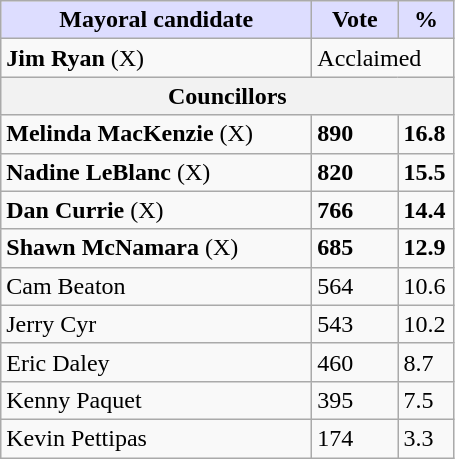<table class="wikitable">
<tr>
<th style="background:#ddf; width:200px;">Mayoral candidate</th>
<th style="background:#ddf; width:50px;">Vote</th>
<th style="background:#ddf; width:30px;">%</th>
</tr>
<tr>
<td><strong>Jim Ryan</strong> (X)</td>
<td colspan="2">Acclaimed</td>
</tr>
<tr>
<th colspan="3"><strong>Councillors</strong></th>
</tr>
<tr>
<td><strong>Melinda MacKenzie</strong> (X)</td>
<td><strong>890</strong></td>
<td><strong>16.8</strong></td>
</tr>
<tr>
<td><strong>Nadine LeBlanc</strong> (X)</td>
<td><strong>820</strong></td>
<td><strong>15.5</strong></td>
</tr>
<tr>
<td><strong>Dan Currie</strong> (X)</td>
<td><strong>766</strong></td>
<td><strong>14.4</strong></td>
</tr>
<tr>
<td><strong>Shawn McNamara</strong> (X)</td>
<td><strong>685</strong></td>
<td><strong>12.9</strong></td>
</tr>
<tr>
<td>Cam Beaton</td>
<td>564</td>
<td>10.6</td>
</tr>
<tr>
<td>Jerry Cyr</td>
<td>543</td>
<td>10.2</td>
</tr>
<tr>
<td>Eric Daley</td>
<td>460</td>
<td>8.7</td>
</tr>
<tr>
<td>Kenny Paquet</td>
<td>395</td>
<td>7.5</td>
</tr>
<tr>
<td>Kevin Pettipas</td>
<td>174</td>
<td>3.3</td>
</tr>
</table>
